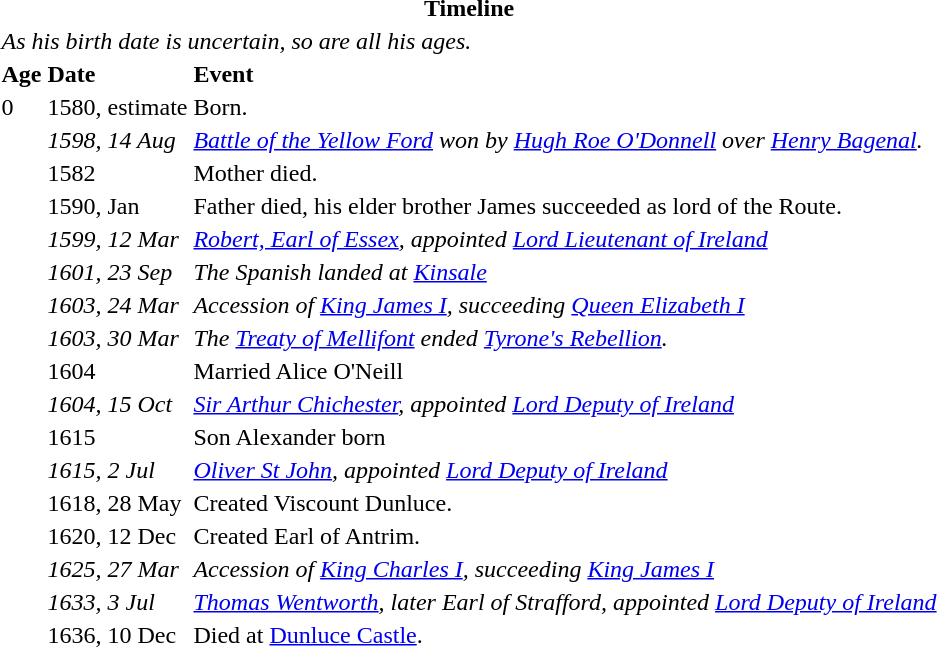<table>
<tr>
<th colspan=3>Timeline</th>
</tr>
<tr>
<td colspan=3><em>As his birth date is uncertain, so are all his ages.</em></td>
</tr>
<tr>
<th align="left">Age</th>
<th align="left">Date</th>
<th align="left">Event</th>
</tr>
<tr>
<td>0</td>
<td>1580, estimate</td>
<td>Born.</td>
</tr>
<tr>
<td></td>
<td><em>1598, 14 Aug</em></td>
<td><em><a href='#'>Battle of the Yellow Ford</a> won by <a href='#'>Hugh Roe O'Donnell</a> over <a href='#'>Henry Bagenal</a>.</em></td>
</tr>
<tr>
<td></td>
<td>1582</td>
<td>Mother died.</td>
</tr>
<tr>
<td></td>
<td>1590, Jan</td>
<td>Father died, his elder brother James succeeded as lord of the Route.</td>
</tr>
<tr>
<td></td>
<td><em>1599, 12 Mar</em></td>
<td><em><a href='#'>Robert, Earl of Essex</a>, appointed <a href='#'>Lord Lieutenant of Ireland</a></em></td>
</tr>
<tr>
<td></td>
<td><em>1601, 23 Sep</em></td>
<td><em>The Spanish landed at <a href='#'>Kinsale</a></em></td>
</tr>
<tr>
<td></td>
<td><em>1603, 24 Mar</em></td>
<td><em>Accession of <a href='#'>King James I</a>, succeeding <a href='#'>Queen Elizabeth I</a></em></td>
</tr>
<tr>
<td></td>
<td><em>1603, 30 Mar</em></td>
<td><em>The <a href='#'>Treaty of Mellifont</a> ended <a href='#'>Tyrone's Rebellion</a>.</em></td>
</tr>
<tr>
<td></td>
<td>1604</td>
<td>Married Alice O'Neill</td>
</tr>
<tr>
<td></td>
<td><em>1604, 15 Oct</em></td>
<td><em><a href='#'>Sir Arthur Chichester</a>, appointed <a href='#'>Lord Deputy of Ireland</a></em></td>
</tr>
<tr>
<td></td>
<td>1615</td>
<td>Son Alexander born</td>
</tr>
<tr>
<td></td>
<td><em>1615, 2 Jul</em></td>
<td><em><a href='#'>Oliver St John</a>, appointed <a href='#'>Lord Deputy of Ireland</a></em></td>
</tr>
<tr>
<td></td>
<td>1618, 28 May</td>
<td>Created Viscount Dunluce.</td>
</tr>
<tr>
<td></td>
<td>1620, 12 Dec</td>
<td>Created Earl of Antrim.</td>
</tr>
<tr>
<td></td>
<td><em>1625, 27 Mar</em></td>
<td><em>Accession of <a href='#'>King Charles I</a>, succeeding <a href='#'>King James I</a></em></td>
</tr>
<tr>
<td></td>
<td><em>1633, 3 Jul</em></td>
<td><em><a href='#'>Thomas Wentworth</a>, later Earl of Strafford, appointed <a href='#'>Lord Deputy of Ireland</a></em></td>
</tr>
<tr>
<td></td>
<td>1636, 10 Dec</td>
<td>Died at <a href='#'>Dunluce Castle</a>.</td>
</tr>
</table>
